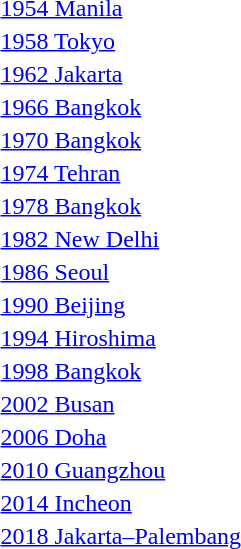<table>
<tr>
<td><a href='#'>1954 Manila</a></td>
<td></td>
<td></td>
<td></td>
</tr>
<tr>
<td rowspan=2><a href='#'>1958 Tokyo</a></td>
<td rowspan=2></td>
<td rowspan=2></td>
<td></td>
</tr>
<tr>
<td></td>
</tr>
<tr>
<td rowspan=2><a href='#'>1962 Jakarta</a></td>
<td rowspan=2></td>
<td rowspan=2></td>
<td></td>
</tr>
<tr>
<td></td>
</tr>
<tr>
<td rowspan=2><a href='#'>1966 Bangkok</a></td>
<td rowspan=2></td>
<td rowspan=2></td>
<td></td>
</tr>
<tr>
<td></td>
</tr>
<tr>
<td rowspan=2><a href='#'>1970 Bangkok</a></td>
<td rowspan=2></td>
<td rowspan=2></td>
<td></td>
</tr>
<tr>
<td></td>
</tr>
<tr>
<td rowspan=2><a href='#'>1974 Tehran</a></td>
<td rowspan=2></td>
<td rowspan=2></td>
<td></td>
</tr>
<tr>
<td></td>
</tr>
<tr>
<td rowspan=2><a href='#'>1978 Bangkok</a></td>
<td rowspan=2></td>
<td rowspan=2></td>
<td></td>
</tr>
<tr>
<td></td>
</tr>
<tr>
<td rowspan=2><a href='#'>1982 New Delhi</a></td>
<td rowspan=2></td>
<td rowspan=2></td>
<td></td>
</tr>
<tr>
<td></td>
</tr>
<tr>
<td rowspan=2><a href='#'>1986 Seoul</a></td>
<td rowspan=2></td>
<td rowspan=2></td>
<td></td>
</tr>
<tr>
<td></td>
</tr>
<tr>
<td rowspan=2><a href='#'>1990 Beijing</a></td>
<td rowspan=2></td>
<td rowspan=2></td>
<td></td>
</tr>
<tr>
<td></td>
</tr>
<tr>
<td rowspan=2><a href='#'>1994 Hiroshima</a></td>
<td rowspan=2></td>
<td rowspan=2></td>
<td></td>
</tr>
<tr>
<td></td>
</tr>
<tr>
<td rowspan=2><a href='#'>1998 Bangkok</a></td>
<td rowspan=2></td>
<td rowspan=2></td>
<td></td>
</tr>
<tr>
<td></td>
</tr>
<tr>
<td rowspan=2><a href='#'>2002 Busan</a></td>
<td rowspan=2></td>
<td rowspan=2></td>
<td></td>
</tr>
<tr>
<td></td>
</tr>
<tr>
<td rowspan=2><a href='#'>2006 Doha</a></td>
<td rowspan=2></td>
<td rowspan=2></td>
<td></td>
</tr>
<tr>
<td></td>
</tr>
<tr>
<td rowspan=2><a href='#'>2010 Guangzhou</a></td>
<td rowspan=2></td>
<td rowspan=2></td>
<td></td>
</tr>
<tr>
<td></td>
</tr>
<tr>
<td rowspan=2><a href='#'>2014 Incheon</a></td>
<td rowspan=2></td>
<td rowspan=2></td>
<td></td>
</tr>
<tr>
<td></td>
</tr>
<tr>
<td rowspan=2><a href='#'>2018 Jakarta–Palembang</a></td>
<td rowspan=2></td>
<td rowspan=2></td>
<td></td>
</tr>
<tr>
<td></td>
</tr>
</table>
